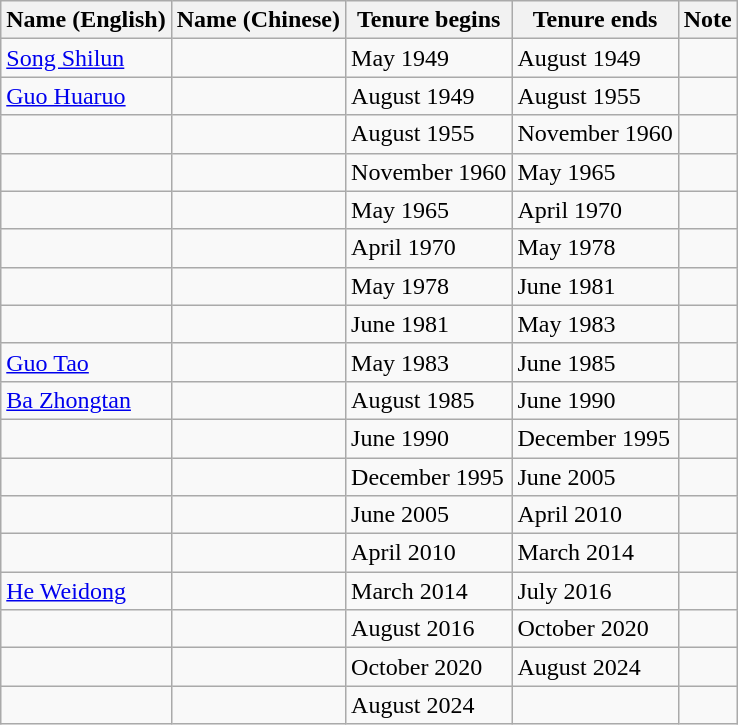<table class="wikitable">
<tr>
<th>Name (English)</th>
<th>Name (Chinese)</th>
<th>Tenure begins</th>
<th>Tenure ends</th>
<th>Note</th>
</tr>
<tr>
<td><a href='#'>Song Shilun</a></td>
<td></td>
<td>May 1949</td>
<td>August 1949</td>
<td></td>
</tr>
<tr>
<td><a href='#'>Guo Huaruo</a></td>
<td></td>
<td>August 1949</td>
<td>August 1955</td>
<td></td>
</tr>
<tr>
<td></td>
<td></td>
<td>August 1955</td>
<td>November 1960</td>
<td></td>
</tr>
<tr>
<td></td>
<td></td>
<td>November 1960</td>
<td>May 1965</td>
<td></td>
</tr>
<tr>
<td></td>
<td></td>
<td>May 1965</td>
<td>April 1970</td>
<td></td>
</tr>
<tr>
<td></td>
<td></td>
<td>April 1970</td>
<td>May 1978</td>
<td></td>
</tr>
<tr>
<td></td>
<td></td>
<td>May 1978</td>
<td>June 1981</td>
<td></td>
</tr>
<tr>
<td></td>
<td></td>
<td>June 1981</td>
<td>May 1983</td>
<td></td>
</tr>
<tr>
<td><a href='#'>Guo Tao</a></td>
<td></td>
<td>May 1983</td>
<td>June 1985</td>
<td></td>
</tr>
<tr>
<td><a href='#'>Ba Zhongtan</a></td>
<td></td>
<td>August 1985</td>
<td>June 1990</td>
<td></td>
</tr>
<tr>
<td></td>
<td></td>
<td>June 1990</td>
<td>December 1995</td>
<td></td>
</tr>
<tr>
<td></td>
<td></td>
<td>December 1995</td>
<td>June 2005</td>
<td></td>
</tr>
<tr>
<td></td>
<td></td>
<td>June 2005</td>
<td>April 2010</td>
<td></td>
</tr>
<tr>
<td></td>
<td></td>
<td>April 2010</td>
<td>March 2014</td>
<td></td>
</tr>
<tr>
<td><a href='#'>He Weidong</a></td>
<td></td>
<td>March 2014</td>
<td>July 2016</td>
<td></td>
</tr>
<tr>
<td></td>
<td></td>
<td>August 2016</td>
<td>October 2020</td>
<td></td>
</tr>
<tr>
<td></td>
<td></td>
<td>October 2020</td>
<td>August 2024</td>
<td></td>
</tr>
<tr>
<td></td>
<td></td>
<td>August 2024</td>
<td></td>
<td></td>
</tr>
</table>
